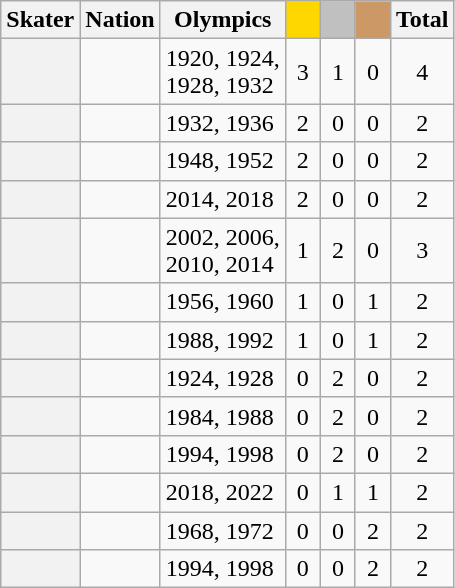<table class="wikitable sortable" style="text-align:center">
<tr>
<th scope="col">Skater</th>
<th scope="col" class="unsortable">Nation</th>
<th scope="col" class="unsortable">Olympics</th>
<th scope="col" style="width:1em; background-color:gold"></th>
<th scope="col" style="width:1em;background-color:silver"></th>
<th scope="col" style="width:1em;background-color:#CC9966"></th>
<th scope="col">Total</th>
</tr>
<tr>
<th scope="row" style="text-align:left"></th>
<td align=left></td>
<td align=left>1920, 1924,<br>1928, 1932</td>
<td>3</td>
<td>1</td>
<td>0</td>
<td>4</td>
</tr>
<tr>
<th scope="row" style="text-align:left"></th>
<td align=left></td>
<td align=left>1932, 1936</td>
<td>2</td>
<td>0</td>
<td>0</td>
<td>2</td>
</tr>
<tr>
<th scope="row" style="text-align:left"></th>
<td align=left></td>
<td align=left>1948, 1952</td>
<td>2</td>
<td>0</td>
<td>0</td>
<td>2</td>
</tr>
<tr>
<th scope="row" style="text-align:left"></th>
<td align=left></td>
<td align=left>2014, 2018</td>
<td>2</td>
<td>0</td>
<td>0</td>
<td>2</td>
</tr>
<tr>
<th scope="row" style="text-align:left"></th>
<td align=left></td>
<td align=left>2002, 2006,<br>2010, 2014</td>
<td>1</td>
<td>2</td>
<td>0</td>
<td>3</td>
</tr>
<tr>
<th scope="row" style="text-align:left"></th>
<td align=left></td>
<td align=left>1956, 1960</td>
<td>1</td>
<td>0</td>
<td>1</td>
<td>2</td>
</tr>
<tr>
<th scope="row" style="text-align:left"></th>
<td align=left><br></td>
<td align=left>1988, 1992</td>
<td>1</td>
<td>0</td>
<td>1</td>
<td>2</td>
</tr>
<tr>
<th scope="row" style="text-align:left"></th>
<td align=left></td>
<td align=left>1924, 1928</td>
<td>0</td>
<td>2</td>
<td>0</td>
<td>2</td>
</tr>
<tr>
<th scope="row" style="text-align:left"></th>
<td align=left></td>
<td align=left>1984, 1988</td>
<td>0</td>
<td>2</td>
<td>0</td>
<td>2</td>
</tr>
<tr>
<th scope="row" style="text-align:left"></th>
<td align=left></td>
<td align=left>1994, 1998</td>
<td>0</td>
<td>2</td>
<td>0</td>
<td>2</td>
</tr>
<tr>
<th scope="row" style="text-align:left"></th>
<td align=left></td>
<td align=left>2018, 2022</td>
<td>0</td>
<td>1</td>
<td>1</td>
<td>2</td>
</tr>
<tr>
<th scope="row" style="text-align:left"></th>
<td align=left></td>
<td align=left>1968, 1972</td>
<td>0</td>
<td>0</td>
<td>2</td>
<td>2</td>
</tr>
<tr>
<th scope="row" style="text-align:left"></th>
<td align=left></td>
<td align=left>1994, 1998</td>
<td>0</td>
<td>0</td>
<td>2</td>
<td>2</td>
</tr>
</table>
